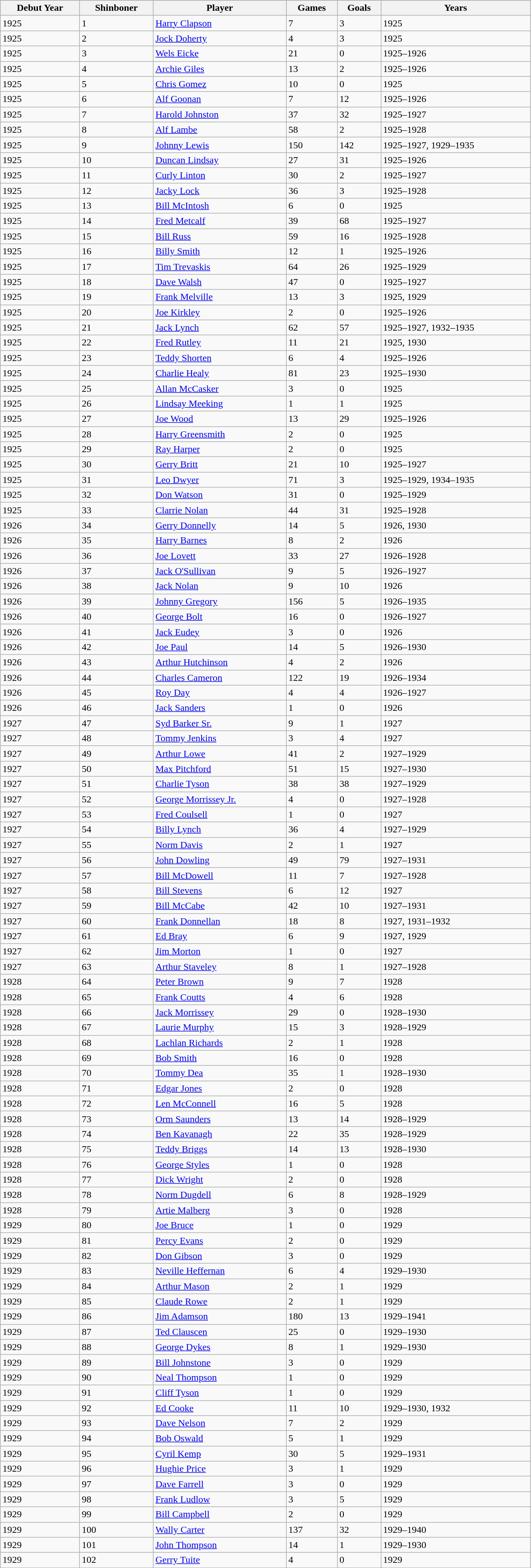<table class="wikitable" style="width:70%;">
<tr style="background:#87cefa;">
<th>Debut Year</th>
<th>Shinboner</th>
<th>Player</th>
<th>Games</th>
<th>Goals</th>
<th>Years</th>
</tr>
<tr>
<td>1925</td>
<td>1</td>
<td><a href='#'>Harry Clapson</a></td>
<td>7</td>
<td>3</td>
<td>1925</td>
</tr>
<tr>
<td>1925</td>
<td>2</td>
<td><a href='#'>Jock Doherty</a></td>
<td>4</td>
<td>3</td>
<td>1925</td>
</tr>
<tr>
<td>1925</td>
<td>3</td>
<td><a href='#'>Wels Eicke</a></td>
<td>21</td>
<td>0</td>
<td>1925–1926</td>
</tr>
<tr>
<td>1925</td>
<td>4</td>
<td><a href='#'>Archie Giles</a></td>
<td>13</td>
<td>2</td>
<td>1925–1926</td>
</tr>
<tr>
<td>1925</td>
<td>5</td>
<td><a href='#'>Chris Gomez</a></td>
<td>10</td>
<td>0</td>
<td>1925</td>
</tr>
<tr>
<td>1925</td>
<td>6</td>
<td><a href='#'>Alf Goonan</a></td>
<td>7</td>
<td>12</td>
<td>1925–1926</td>
</tr>
<tr>
<td>1925</td>
<td>7</td>
<td><a href='#'>Harold Johnston</a></td>
<td>37</td>
<td>32</td>
<td>1925–1927</td>
</tr>
<tr>
<td>1925</td>
<td>8</td>
<td><a href='#'>Alf Lambe</a></td>
<td>58</td>
<td>2</td>
<td>1925–1928</td>
</tr>
<tr>
<td>1925</td>
<td>9</td>
<td><a href='#'>Johnny Lewis</a></td>
<td>150</td>
<td>142</td>
<td>1925–1927, 1929–1935</td>
</tr>
<tr>
<td>1925</td>
<td>10</td>
<td><a href='#'>Duncan Lindsay</a></td>
<td>27</td>
<td>31</td>
<td>1925–1926</td>
</tr>
<tr>
<td>1925</td>
<td>11</td>
<td><a href='#'>Curly Linton</a></td>
<td>30</td>
<td>2</td>
<td>1925–1927</td>
</tr>
<tr>
<td>1925</td>
<td>12</td>
<td><a href='#'>Jacky Lock</a></td>
<td>36</td>
<td>3</td>
<td>1925–1928</td>
</tr>
<tr>
<td>1925</td>
<td>13</td>
<td><a href='#'>Bill McIntosh</a></td>
<td>6</td>
<td>0</td>
<td>1925</td>
</tr>
<tr>
<td>1925</td>
<td>14</td>
<td><a href='#'>Fred Metcalf</a></td>
<td>39</td>
<td>68</td>
<td>1925–1927</td>
</tr>
<tr>
<td>1925</td>
<td>15</td>
<td><a href='#'>Bill Russ</a></td>
<td>59</td>
<td>16</td>
<td>1925–1928</td>
</tr>
<tr>
<td>1925</td>
<td>16</td>
<td><a href='#'>Billy Smith</a></td>
<td>12</td>
<td>1</td>
<td>1925–1926</td>
</tr>
<tr>
<td>1925</td>
<td>17</td>
<td><a href='#'>Tim Trevaskis</a></td>
<td>64</td>
<td>26</td>
<td>1925–1929</td>
</tr>
<tr>
<td>1925</td>
<td>18</td>
<td><a href='#'>Dave Walsh</a></td>
<td>47</td>
<td>0</td>
<td>1925–1927</td>
</tr>
<tr>
<td>1925</td>
<td>19</td>
<td><a href='#'>Frank Melville</a></td>
<td>13</td>
<td>3</td>
<td>1925, 1929</td>
</tr>
<tr>
<td>1925</td>
<td>20</td>
<td><a href='#'>Joe Kirkley</a></td>
<td>2</td>
<td>0</td>
<td>1925–1926</td>
</tr>
<tr>
<td>1925</td>
<td>21</td>
<td><a href='#'>Jack Lynch</a></td>
<td>62</td>
<td>57</td>
<td>1925–1927, 1932–1935</td>
</tr>
<tr>
<td>1925</td>
<td>22</td>
<td><a href='#'>Fred Rutley</a></td>
<td>11</td>
<td>21</td>
<td>1925, 1930</td>
</tr>
<tr>
<td>1925</td>
<td>23</td>
<td><a href='#'>Teddy Shorten</a></td>
<td>6</td>
<td>4</td>
<td>1925–1926</td>
</tr>
<tr>
<td>1925</td>
<td>24</td>
<td><a href='#'>Charlie Healy</a></td>
<td>81</td>
<td>23</td>
<td>1925–1930</td>
</tr>
<tr>
<td>1925</td>
<td>25</td>
<td><a href='#'>Allan McCasker</a></td>
<td>3</td>
<td>0</td>
<td>1925</td>
</tr>
<tr>
<td>1925</td>
<td>26</td>
<td><a href='#'>Lindsay Meeking</a></td>
<td>1</td>
<td>1</td>
<td>1925</td>
</tr>
<tr>
<td>1925</td>
<td>27</td>
<td><a href='#'>Joe Wood</a></td>
<td>13</td>
<td>29</td>
<td>1925–1926</td>
</tr>
<tr>
<td>1925</td>
<td>28</td>
<td><a href='#'>Harry Greensmith</a></td>
<td>2</td>
<td>0</td>
<td>1925</td>
</tr>
<tr>
<td>1925</td>
<td>29</td>
<td><a href='#'>Ray Harper</a></td>
<td>2</td>
<td>0</td>
<td>1925</td>
</tr>
<tr>
<td>1925</td>
<td>30</td>
<td><a href='#'>Gerry Britt</a></td>
<td>21</td>
<td>10</td>
<td>1925–1927</td>
</tr>
<tr>
<td>1925</td>
<td>31</td>
<td><a href='#'>Leo Dwyer</a></td>
<td>71</td>
<td>3</td>
<td>1925–1929, 1934–1935</td>
</tr>
<tr>
<td>1925</td>
<td>32</td>
<td><a href='#'>Don Watson</a></td>
<td>31</td>
<td>0</td>
<td>1925–1929</td>
</tr>
<tr>
<td>1925</td>
<td>33</td>
<td><a href='#'>Clarrie Nolan</a></td>
<td>44</td>
<td>31</td>
<td>1925–1928</td>
</tr>
<tr>
<td>1926</td>
<td>34</td>
<td><a href='#'>Gerry Donnelly</a></td>
<td>14</td>
<td>5</td>
<td>1926, 1930</td>
</tr>
<tr>
<td>1926</td>
<td>35</td>
<td><a href='#'>Harry Barnes</a></td>
<td>8</td>
<td>2</td>
<td>1926</td>
</tr>
<tr>
<td>1926</td>
<td>36</td>
<td><a href='#'>Joe Lovett</a></td>
<td>33</td>
<td>27</td>
<td>1926–1928</td>
</tr>
<tr>
<td>1926</td>
<td>37</td>
<td><a href='#'>Jack O'Sullivan</a></td>
<td>9</td>
<td>5</td>
<td>1926–1927</td>
</tr>
<tr>
<td>1926</td>
<td>38</td>
<td><a href='#'>Jack Nolan</a></td>
<td>9</td>
<td>10</td>
<td>1926</td>
</tr>
<tr>
<td>1926</td>
<td>39</td>
<td><a href='#'>Johnny Gregory</a></td>
<td>156</td>
<td>5</td>
<td>1926–1935</td>
</tr>
<tr>
<td>1926</td>
<td>40</td>
<td><a href='#'>George Bolt</a></td>
<td>16</td>
<td>0</td>
<td>1926–1927</td>
</tr>
<tr>
<td>1926</td>
<td>41</td>
<td><a href='#'>Jack Eudey</a></td>
<td>3</td>
<td>0</td>
<td>1926</td>
</tr>
<tr>
<td>1926</td>
<td>42</td>
<td><a href='#'>Joe Paul</a></td>
<td>14</td>
<td>5</td>
<td>1926–1930</td>
</tr>
<tr>
<td>1926</td>
<td>43</td>
<td><a href='#'>Arthur Hutchinson</a></td>
<td>4</td>
<td>2</td>
<td>1926</td>
</tr>
<tr>
<td>1926</td>
<td>44</td>
<td><a href='#'>Charles Cameron</a></td>
<td>122</td>
<td>19</td>
<td>1926–1934</td>
</tr>
<tr>
<td>1926</td>
<td>45</td>
<td><a href='#'>Roy Day</a></td>
<td>4</td>
<td>4</td>
<td>1926–1927</td>
</tr>
<tr>
<td>1926</td>
<td>46</td>
<td><a href='#'>Jack Sanders</a></td>
<td>1</td>
<td>0</td>
<td>1926</td>
</tr>
<tr>
<td>1927</td>
<td>47</td>
<td><a href='#'>Syd Barker Sr.</a></td>
<td>9</td>
<td>1</td>
<td>1927</td>
</tr>
<tr>
<td>1927</td>
<td>48</td>
<td><a href='#'>Tommy Jenkins</a></td>
<td>3</td>
<td>4</td>
<td>1927</td>
</tr>
<tr>
<td>1927</td>
<td>49</td>
<td><a href='#'>Arthur Lowe</a></td>
<td>41</td>
<td>2</td>
<td>1927–1929</td>
</tr>
<tr>
<td>1927</td>
<td>50</td>
<td><a href='#'>Max Pitchford</a></td>
<td>51</td>
<td>15</td>
<td>1927–1930</td>
</tr>
<tr>
<td>1927</td>
<td>51</td>
<td><a href='#'>Charlie Tyson</a></td>
<td>38</td>
<td>38</td>
<td>1927–1929</td>
</tr>
<tr>
<td>1927</td>
<td>52</td>
<td><a href='#'>George Morrissey Jr.</a></td>
<td>4</td>
<td>0</td>
<td>1927–1928</td>
</tr>
<tr>
<td>1927</td>
<td>53</td>
<td><a href='#'>Fred Coulsell</a></td>
<td>1</td>
<td>0</td>
<td>1927</td>
</tr>
<tr>
<td>1927</td>
<td>54</td>
<td><a href='#'>Billy Lynch</a></td>
<td>36</td>
<td>4</td>
<td>1927–1929</td>
</tr>
<tr>
<td>1927</td>
<td>55</td>
<td><a href='#'>Norm Davis</a></td>
<td>2</td>
<td>1</td>
<td>1927</td>
</tr>
<tr>
<td>1927</td>
<td>56</td>
<td><a href='#'>John Dowling</a></td>
<td>49</td>
<td>79</td>
<td>1927–1931</td>
</tr>
<tr>
<td>1927</td>
<td>57</td>
<td><a href='#'>Bill McDowell</a></td>
<td>11</td>
<td>7</td>
<td>1927–1928</td>
</tr>
<tr>
<td>1927</td>
<td>58</td>
<td><a href='#'>Bill Stevens</a></td>
<td>6</td>
<td>12</td>
<td>1927</td>
</tr>
<tr>
<td>1927</td>
<td>59</td>
<td><a href='#'>Bill McCabe</a></td>
<td>42</td>
<td>10</td>
<td>1927–1931</td>
</tr>
<tr>
<td>1927</td>
<td>60</td>
<td><a href='#'>Frank Donnellan</a></td>
<td>18</td>
<td>8</td>
<td>1927, 1931–1932</td>
</tr>
<tr>
<td>1927</td>
<td>61</td>
<td><a href='#'>Ed Bray</a></td>
<td>6</td>
<td>9</td>
<td>1927, 1929</td>
</tr>
<tr>
<td>1927</td>
<td>62</td>
<td><a href='#'>Jim Morton</a></td>
<td>1</td>
<td>0</td>
<td>1927</td>
</tr>
<tr>
<td>1927</td>
<td>63</td>
<td><a href='#'>Arthur Staveley</a></td>
<td>8</td>
<td>1</td>
<td>1927–1928</td>
</tr>
<tr>
<td>1928</td>
<td>64</td>
<td><a href='#'>Peter Brown</a></td>
<td>9</td>
<td>7</td>
<td>1928</td>
</tr>
<tr>
<td>1928</td>
<td>65</td>
<td><a href='#'>Frank Coutts</a></td>
<td>4</td>
<td>6</td>
<td>1928</td>
</tr>
<tr>
<td>1928</td>
<td>66</td>
<td><a href='#'>Jack Morrissey</a></td>
<td>29</td>
<td>0</td>
<td>1928–1930</td>
</tr>
<tr>
<td>1928</td>
<td>67</td>
<td><a href='#'>Laurie Murphy</a></td>
<td>15</td>
<td>3</td>
<td>1928–1929</td>
</tr>
<tr>
<td>1928</td>
<td>68</td>
<td><a href='#'>Lachlan Richards</a></td>
<td>2</td>
<td>1</td>
<td>1928</td>
</tr>
<tr>
<td>1928</td>
<td>69</td>
<td><a href='#'>Bob Smith</a></td>
<td>16</td>
<td>0</td>
<td>1928</td>
</tr>
<tr>
<td>1928</td>
<td>70</td>
<td><a href='#'>Tommy Dea</a></td>
<td>35</td>
<td>1</td>
<td>1928–1930</td>
</tr>
<tr>
<td>1928</td>
<td>71</td>
<td><a href='#'>Edgar Jones</a></td>
<td>2</td>
<td>0</td>
<td>1928</td>
</tr>
<tr>
<td>1928</td>
<td>72</td>
<td><a href='#'>Len McConnell</a></td>
<td>16</td>
<td>5</td>
<td>1928</td>
</tr>
<tr>
<td>1928</td>
<td>73</td>
<td><a href='#'>Orm Saunders</a></td>
<td>13</td>
<td>14</td>
<td>1928–1929</td>
</tr>
<tr>
<td>1928</td>
<td>74</td>
<td><a href='#'>Ben Kavanagh</a></td>
<td>22</td>
<td>35</td>
<td>1928–1929</td>
</tr>
<tr>
<td>1928</td>
<td>75</td>
<td><a href='#'>Teddy Briggs</a></td>
<td>14</td>
<td>13</td>
<td>1928–1930</td>
</tr>
<tr>
<td>1928</td>
<td>76</td>
<td><a href='#'>George Styles</a></td>
<td>1</td>
<td>0</td>
<td>1928</td>
</tr>
<tr>
<td>1928</td>
<td>77</td>
<td><a href='#'>Dick Wright</a></td>
<td>2</td>
<td>0</td>
<td>1928</td>
</tr>
<tr>
<td>1928</td>
<td>78</td>
<td><a href='#'>Norm Dugdell</a></td>
<td>6</td>
<td>8</td>
<td>1928–1929</td>
</tr>
<tr>
<td>1928</td>
<td>79</td>
<td><a href='#'>Artie Malberg</a></td>
<td>3</td>
<td>0</td>
<td>1928</td>
</tr>
<tr>
<td>1929</td>
<td>80</td>
<td><a href='#'>Joe Bruce</a></td>
<td>1</td>
<td>0</td>
<td>1929</td>
</tr>
<tr>
<td>1929</td>
<td>81</td>
<td><a href='#'>Percy Evans</a></td>
<td>2</td>
<td>0</td>
<td>1929</td>
</tr>
<tr>
<td>1929</td>
<td>82</td>
<td><a href='#'>Don Gibson</a></td>
<td>3</td>
<td>0</td>
<td>1929</td>
</tr>
<tr>
<td>1929</td>
<td>83</td>
<td><a href='#'>Neville Heffernan</a></td>
<td>6</td>
<td>4</td>
<td>1929–1930</td>
</tr>
<tr>
<td>1929</td>
<td>84</td>
<td><a href='#'>Arthur Mason</a></td>
<td>2</td>
<td>1</td>
<td>1929</td>
</tr>
<tr>
<td>1929</td>
<td>85</td>
<td><a href='#'>Claude Rowe</a></td>
<td>2</td>
<td>1</td>
<td>1929</td>
</tr>
<tr>
<td>1929</td>
<td>86</td>
<td><a href='#'>Jim Adamson</a></td>
<td>180</td>
<td>13</td>
<td>1929–1941</td>
</tr>
<tr>
<td>1929</td>
<td>87</td>
<td><a href='#'>Ted Clauscen</a></td>
<td>25</td>
<td>0</td>
<td>1929–1930</td>
</tr>
<tr>
<td>1929</td>
<td>88</td>
<td><a href='#'>George Dykes</a></td>
<td>8</td>
<td>1</td>
<td>1929–1930</td>
</tr>
<tr>
<td>1929</td>
<td>89</td>
<td><a href='#'>Bill Johnstone</a></td>
<td>3</td>
<td>0</td>
<td>1929</td>
</tr>
<tr>
<td>1929</td>
<td>90</td>
<td><a href='#'>Neal Thompson</a></td>
<td>1</td>
<td>0</td>
<td>1929</td>
</tr>
<tr>
<td>1929</td>
<td>91</td>
<td><a href='#'>Cliff Tyson</a></td>
<td>1</td>
<td>0</td>
<td>1929</td>
</tr>
<tr>
<td>1929</td>
<td>92</td>
<td><a href='#'>Ed Cooke</a></td>
<td>11</td>
<td>10</td>
<td>1929–1930, 1932</td>
</tr>
<tr>
<td>1929</td>
<td>93</td>
<td><a href='#'>Dave Nelson</a></td>
<td>7</td>
<td>2</td>
<td>1929</td>
</tr>
<tr>
<td>1929</td>
<td>94</td>
<td><a href='#'>Bob Oswald</a></td>
<td>5</td>
<td>1</td>
<td>1929</td>
</tr>
<tr>
<td>1929</td>
<td>95</td>
<td><a href='#'>Cyril Kemp</a></td>
<td>30</td>
<td>5</td>
<td>1929–1931</td>
</tr>
<tr>
<td>1929</td>
<td>96</td>
<td><a href='#'>Hughie Price</a></td>
<td>3</td>
<td>1</td>
<td>1929</td>
</tr>
<tr>
<td>1929</td>
<td>97</td>
<td><a href='#'>Dave Farrell</a></td>
<td>3</td>
<td>0</td>
<td>1929</td>
</tr>
<tr>
<td>1929</td>
<td>98</td>
<td><a href='#'>Frank Ludlow</a></td>
<td>3</td>
<td>5</td>
<td>1929</td>
</tr>
<tr>
<td>1929</td>
<td>99</td>
<td><a href='#'>Bill Campbell</a></td>
<td>2</td>
<td>0</td>
<td>1929</td>
</tr>
<tr>
<td>1929</td>
<td>100</td>
<td><a href='#'>Wally Carter</a></td>
<td>137</td>
<td>32</td>
<td>1929–1940</td>
</tr>
<tr>
<td>1929</td>
<td>101</td>
<td><a href='#'>John Thompson</a></td>
<td>14</td>
<td>1</td>
<td>1929–1930</td>
</tr>
<tr>
<td>1929</td>
<td>102</td>
<td><a href='#'>Gerry Tuite</a></td>
<td>4</td>
<td>0</td>
<td>1929</td>
</tr>
</table>
